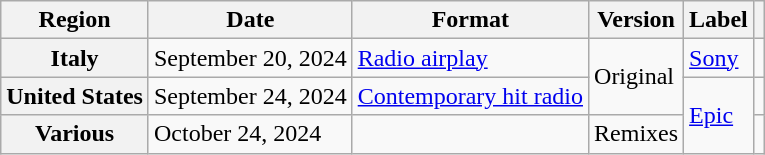<table class="wikitable plainrowheaders">
<tr>
<th scope="col">Region</th>
<th scope="col">Date</th>
<th scope="col">Format</th>
<th scope="col">Version</th>
<th scope="col">Label</th>
<th scope="col"></th>
</tr>
<tr>
<th scope="row">Italy</th>
<td>September 20, 2024</td>
<td><a href='#'>Radio airplay</a></td>
<td rowspan="2">Original</td>
<td><a href='#'>Sony</a></td>
<td align="center"></td>
</tr>
<tr>
<th scope="row">United States</th>
<td>September 24, 2024</td>
<td><a href='#'>Contemporary hit radio</a></td>
<td rowspan="2"><a href='#'>Epic</a></td>
<td align="center"></td>
</tr>
<tr>
<th scope="row">Various</th>
<td>October 24, 2024</td>
<td rowspan="5"></td>
<td>Remixes</td>
<td align="center"></td>
</tr>
</table>
